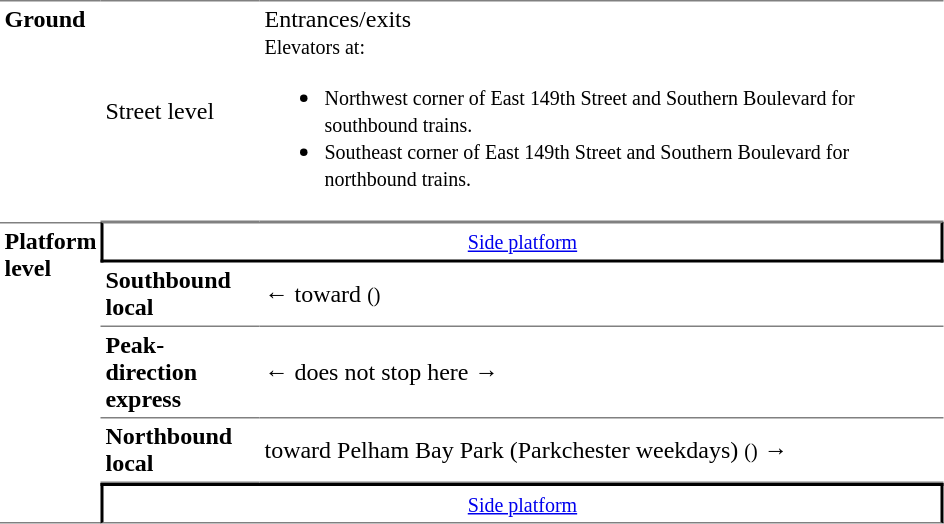<table border=0 cellspacing=0 cellpadding=3>
<tr>
<td style="border-top:solid 1px gray;vertical-align:top;" width=50><strong>Ground</strong></td>
<td style="border-top:solid 1px gray;border-bottom:solid 1px gray;" width=100>Street level</td>
<td style="border-top:solid 1px gray;border-bottom:solid 1px gray;" width=450>Entrances/exits<br> <small>Elevators at:</small><br><ul><li><small>Northwest corner of East 149th Street and Southern Boulevard for southbound trains.</small></li><li><small>Southeast corner of East 149th Street and Southern Boulevard for northbound trains.</small></li></ul></td>
</tr>
<tr>
<td style="border-top:solid 1px gray;border-bottom:solid 1px gray;" rowspan=5 valign="top"><strong>Platform level</strong></td>
<td style="border-top:solid 1px gray;border-right:solid 2px black;border-left:solid 2px black;border-bottom:solid 2px black;text-align:center;" colspan="2"><small><a href='#'>Side platform</a> </small></td>
</tr>
<tr>
<td style="border-bottom:solid 1px gray;"><span><strong>Southbound local</strong></span></td>
<td style="border-bottom:solid 1px gray;">←  toward  <small>()</small></td>
</tr>
<tr>
<td style="border-bottom:solid 1px gray;"><span><strong>Peak-direction express</strong></span></td>
<td style="border-bottom:solid 1px gray;">←  does not stop here →</td>
</tr>
<tr>
<td style="border-bottom:solid 1px gray;"><span><strong>Northbound local</strong></span></td>
<td style="border-bottom:solid 1px gray;">  toward Pelham Bay Park (Parkchester weekdays) <small>()</small> →</td>
</tr>
<tr>
<td style="border-top:solid 2px black;border-right:solid 2px black;border-left:solid 2px black;border-bottom:solid 1px gray;text-align:center;" colspan="2"><small><a href='#'>Side platform</a> </small></td>
</tr>
</table>
